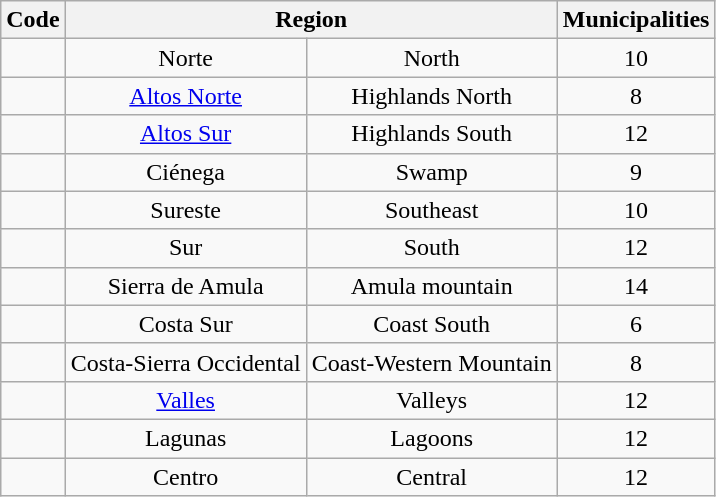<table class=wikitable style="text-align:center;">
<tr>
<th>Code</th>
<th colspan=2>Region</th>
<th>Municipalities</th>
</tr>
<tr>
<td></td>
<td>Norte</td>
<td>North</td>
<td>10</td>
</tr>
<tr>
<td></td>
<td><a href='#'>Altos Norte</a></td>
<td>Highlands North</td>
<td>8</td>
</tr>
<tr>
<td></td>
<td><a href='#'>Altos Sur</a></td>
<td>Highlands South</td>
<td>12</td>
</tr>
<tr>
<td></td>
<td>Ciénega</td>
<td>Swamp</td>
<td>9</td>
</tr>
<tr>
<td></td>
<td>Sureste</td>
<td>Southeast</td>
<td>10</td>
</tr>
<tr>
<td></td>
<td>Sur</td>
<td>South</td>
<td>12</td>
</tr>
<tr>
<td></td>
<td>Sierra de Amula</td>
<td>Amula mountain</td>
<td>14</td>
</tr>
<tr>
<td></td>
<td>Costa Sur</td>
<td>Coast South</td>
<td>6</td>
</tr>
<tr>
<td></td>
<td>Costa-Sierra Occidental</td>
<td>Coast-Western Mountain</td>
<td>8</td>
</tr>
<tr>
<td></td>
<td><a href='#'>Valles</a></td>
<td>Valleys</td>
<td>12</td>
</tr>
<tr>
<td></td>
<td>Lagunas</td>
<td>Lagoons</td>
<td>12</td>
</tr>
<tr>
<td></td>
<td>Centro</td>
<td>Central</td>
<td>12</td>
</tr>
</table>
